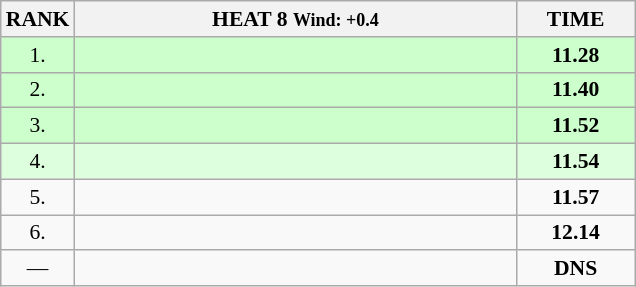<table class="wikitable" style="border-collapse: collapse; font-size: 90%;">
<tr>
<th>RANK</th>
<th style="width: 20em">HEAT 8 <small>Wind: +0.4</small></th>
<th style="width: 5em">TIME</th>
</tr>
<tr style="background:#ccffcc;">
<td align="center">1.</td>
<td></td>
<td align="center"><strong>11.28</strong></td>
</tr>
<tr style="background:#ccffcc;">
<td align="center">2.</td>
<td></td>
<td align="center"><strong>11.40</strong></td>
</tr>
<tr style="background:#ccffcc;">
<td align="center">3.</td>
<td></td>
<td align="center"><strong>11.52</strong></td>
</tr>
<tr style="background:#ddffdd;">
<td align="center">4.</td>
<td></td>
<td align="center"><strong>11.54</strong></td>
</tr>
<tr>
<td align="center">5.</td>
<td></td>
<td align="center"><strong>11.57</strong></td>
</tr>
<tr>
<td align="center">6.</td>
<td></td>
<td align="center"><strong>12.14</strong></td>
</tr>
<tr>
<td align="center">—</td>
<td></td>
<td align="center"><strong>DNS</strong></td>
</tr>
</table>
